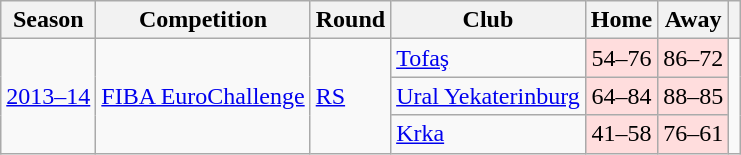<table class="wikitable">
<tr>
<th>Season</th>
<th>Competition</th>
<th>Round</th>
<th>Club</th>
<th>Home</th>
<th>Away</th>
<th></th>
</tr>
<tr>
<td rowspan="4"><a href='#'>2013–14</a></td>
<td rowspan="4"><a href='#'>FIBA EuroChallenge</a></td>
<td rowspan="4"><a href='#'>RS</a></td>
<td> <a href='#'>Tofaş</a></td>
<td style="text-align:center;" bgcolor=#fdd>54–76</td>
<td style="text-align:center;" bgcolor=#fdd>86–72</td>
<td rowspan="4"></td>
</tr>
<tr>
<td> <a href='#'>Ural Yekaterinburg</a></td>
<td style="text-align:center;" bgcolor=#fdd>64–84</td>
<td style="text-align:center;" bgcolor=#fdd>88–85</td>
</tr>
<tr>
<td> <a href='#'>Krka</a></td>
<td style="text-align:center;" bgcolor=#fdd>41–58</td>
<td style="text-align:center;" bgcolor=#fdd>76–61</td>
</tr>
</table>
